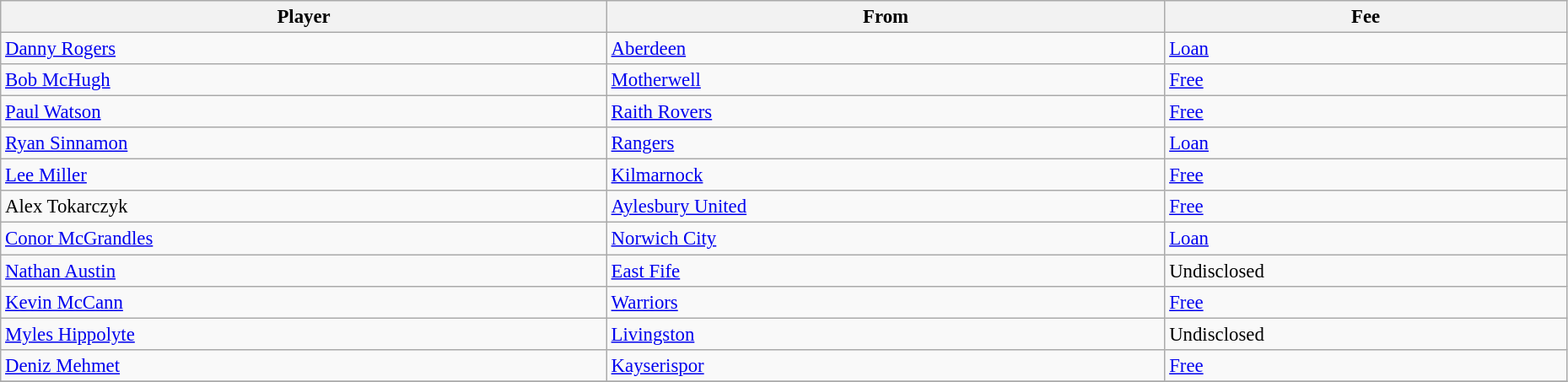<table class="wikitable" style="text-align:center; font-size:95%;width:98%; text-align:left">
<tr>
<th>Player</th>
<th>From</th>
<th>Fee</th>
</tr>
<tr>
<td> <a href='#'>Danny Rogers</a></td>
<td> <a href='#'>Aberdeen</a></td>
<td><a href='#'>Loan</a></td>
</tr>
<tr>
<td> <a href='#'>Bob McHugh</a></td>
<td> <a href='#'>Motherwell</a></td>
<td><a href='#'>Free</a></td>
</tr>
<tr>
<td> <a href='#'>Paul Watson</a></td>
<td> <a href='#'>Raith Rovers</a></td>
<td><a href='#'>Free</a></td>
</tr>
<tr>
<td> <a href='#'>Ryan Sinnamon</a></td>
<td> <a href='#'>Rangers</a></td>
<td><a href='#'>Loan</a></td>
</tr>
<tr>
<td> <a href='#'>Lee Miller</a></td>
<td> <a href='#'>Kilmarnock</a></td>
<td><a href='#'>Free</a></td>
</tr>
<tr>
<td> Alex Tokarczyk</td>
<td> <a href='#'>Aylesbury United</a></td>
<td><a href='#'>Free</a></td>
</tr>
<tr>
<td> <a href='#'>Conor McGrandles</a></td>
<td> <a href='#'>Norwich City</a></td>
<td><a href='#'>Loan</a></td>
</tr>
<tr>
<td> <a href='#'>Nathan Austin</a></td>
<td> <a href='#'>East Fife</a></td>
<td>Undisclosed</td>
</tr>
<tr>
<td> <a href='#'>Kevin McCann</a></td>
<td> <a href='#'>Warriors</a></td>
<td><a href='#'>Free</a></td>
</tr>
<tr>
<td> <a href='#'>Myles Hippolyte</a></td>
<td> <a href='#'>Livingston</a></td>
<td>Undisclosed</td>
</tr>
<tr>
<td> <a href='#'>Deniz Mehmet</a></td>
<td> <a href='#'>Kayserispor</a></td>
<td><a href='#'>Free</a></td>
</tr>
<tr>
</tr>
</table>
